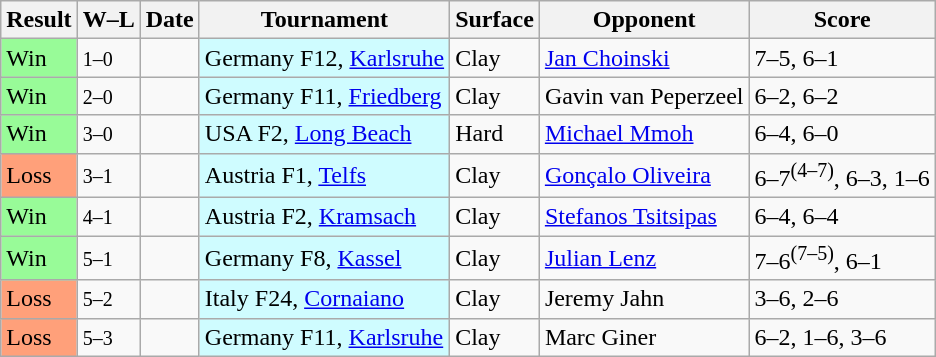<table class="sortable wikitable">
<tr>
<th>Result</th>
<th class="unsortable">W–L</th>
<th>Date</th>
<th>Tournament</th>
<th>Surface</th>
<th>Opponent</th>
<th class="unsortable">Score</th>
</tr>
<tr>
<td bgcolor=98FB98>Win</td>
<td><small>1–0</small></td>
<td></td>
<td style="background:#cffcff;">Germany F12, <a href='#'>Karlsruhe</a></td>
<td>Clay</td>
<td> <a href='#'>Jan Choinski</a></td>
<td>7–5, 6–1</td>
</tr>
<tr>
<td bgcolor=98FB98>Win</td>
<td><small>2–0</small></td>
<td></td>
<td style="background:#cffcff;">Germany F11, <a href='#'>Friedberg</a></td>
<td>Clay</td>
<td> Gavin van Peperzeel</td>
<td>6–2, 6–2</td>
</tr>
<tr>
<td bgcolor=98FB98>Win</td>
<td><small>3–0</small></td>
<td></td>
<td style="background:#cffcff;">USA F2, <a href='#'>Long Beach</a></td>
<td>Hard</td>
<td> <a href='#'>Michael Mmoh</a></td>
<td>6–4, 6–0</td>
</tr>
<tr>
<td bgcolor=FFA07A>Loss</td>
<td><small>3–1</small></td>
<td></td>
<td style="background:#cffcff;">Austria F1, <a href='#'>Telfs</a></td>
<td>Clay</td>
<td> <a href='#'>Gonçalo Oliveira</a></td>
<td>6–7<sup>(4–7)</sup>, 6–3, 1–6</td>
</tr>
<tr>
<td bgcolor=98FB98>Win</td>
<td><small>4–1</small></td>
<td></td>
<td style="background:#cffcff;">Austria F2, <a href='#'>Kramsach</a></td>
<td>Clay</td>
<td> <a href='#'>Stefanos Tsitsipas</a></td>
<td>6–4, 6–4</td>
</tr>
<tr>
<td bgcolor=98FB98>Win</td>
<td><small>5–1</small></td>
<td></td>
<td style="background:#cffcff;">Germany F8, <a href='#'>Kassel</a></td>
<td>Clay</td>
<td> <a href='#'>Julian Lenz</a></td>
<td>7–6<sup>(7–5)</sup>, 6–1</td>
</tr>
<tr>
<td bgcolor=FFA07A>Loss</td>
<td><small>5–2</small></td>
<td></td>
<td style="background:#cffcff;">Italy F24, <a href='#'>Cornaiano</a></td>
<td>Clay</td>
<td> Jeremy Jahn</td>
<td>3–6, 2–6</td>
</tr>
<tr>
<td bgcolor=FFA07A>Loss</td>
<td><small>5–3</small></td>
<td></td>
<td style="background:#cffcff;">Germany F11, <a href='#'>Karlsruhe</a></td>
<td>Clay</td>
<td> Marc Giner</td>
<td>6–2, 1–6, 3–6</td>
</tr>
</table>
